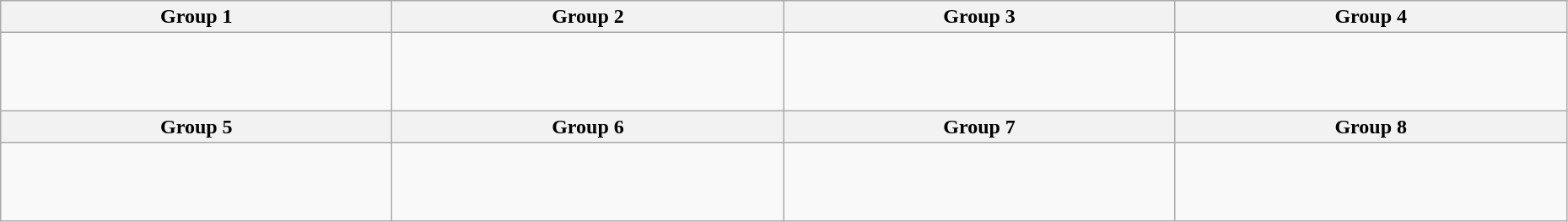<table class="wikitable" width="98%">
<tr>
<th width="25%">Group 1</th>
<th width="25%">Group 2</th>
<th width="25%">Group 3</th>
<th width="25%">Group 4</th>
</tr>
<tr>
<td><br><br><br></td>
<td><br><br><br></td>
<td><br><br><br></td>
<td><br><br><br></td>
</tr>
<tr>
<th>Group 5</th>
<th>Group 6</th>
<th>Group 7</th>
<th>Group 8</th>
</tr>
<tr>
<td><br><br><br></td>
<td><br><br><br></td>
<td><br><br><br></td>
<td><br><br><br></td>
</tr>
</table>
